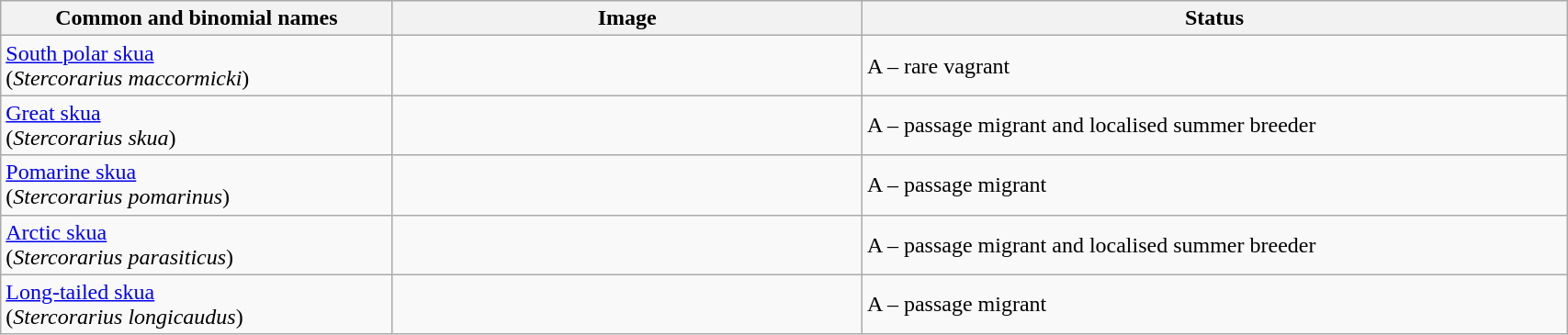<table width=90% class="wikitable">
<tr>
<th width=25%>Common and binomial names</th>
<th width=30%>Image</th>
<th width=45%>Status</th>
</tr>
<tr>
<td><a href='#'>South polar skua</a><br>(<em>Stercorarius maccormicki</em>)</td>
<td></td>
<td>A – rare vagrant</td>
</tr>
<tr>
<td><a href='#'>Great skua</a><br>(<em>Stercorarius skua</em>)</td>
<td></td>
<td>A – passage migrant and localised summer breeder</td>
</tr>
<tr>
<td><a href='#'>Pomarine skua</a><br>(<em>Stercorarius pomarinus</em>)</td>
<td></td>
<td>A – passage migrant</td>
</tr>
<tr>
<td><a href='#'>Arctic skua</a><br>(<em>Stercorarius parasiticus</em>)</td>
<td></td>
<td>A – passage migrant and localised summer breeder</td>
</tr>
<tr>
<td><a href='#'>Long-tailed skua</a><br>(<em>Stercorarius longicaudus</em>)</td>
<td></td>
<td>A – passage migrant</td>
</tr>
</table>
